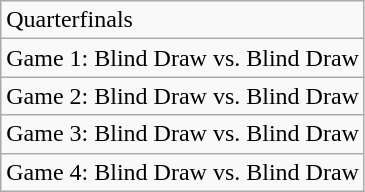<table class="wikitable">
<tr>
<td>Quarterfinals</td>
</tr>
<tr>
<td>Game 1: Blind Draw vs. Blind Draw</td>
</tr>
<tr>
<td>Game 2: Blind Draw vs. Blind Draw</td>
</tr>
<tr>
<td>Game 3: Blind Draw vs. Blind Draw</td>
</tr>
<tr>
<td>Game 4: Blind Draw vs. Blind Draw</td>
</tr>
</table>
